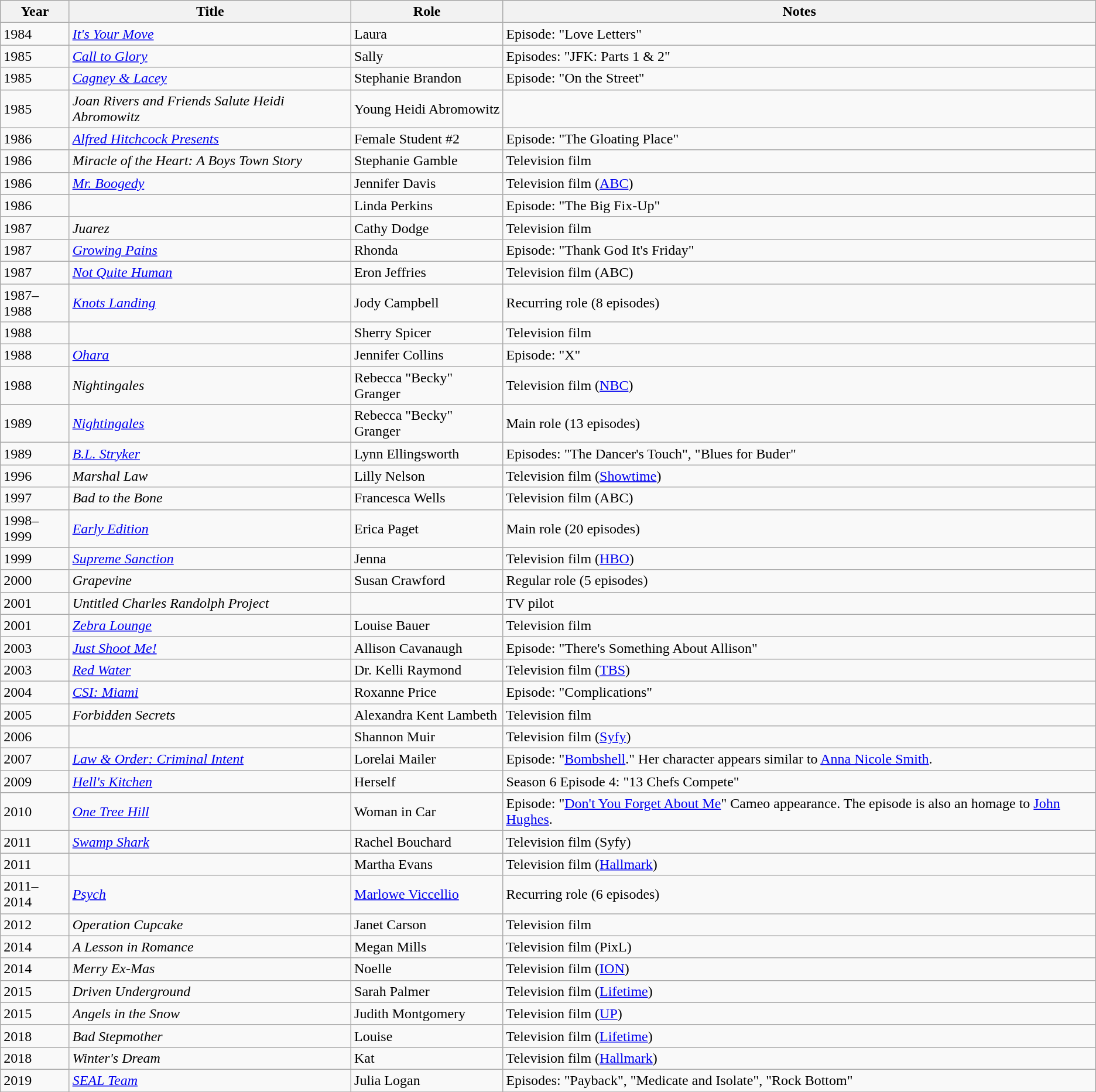<table class="wikitable sortable">
<tr>
<th>Year</th>
<th>Title</th>
<th>Role</th>
<th class="unsortable">Notes</th>
</tr>
<tr>
<td>1984</td>
<td><em><a href='#'>It's Your Move</a></em></td>
<td>Laura</td>
<td>Episode: "Love Letters"</td>
</tr>
<tr>
<td>1985</td>
<td><em><a href='#'>Call to Glory</a></em></td>
<td>Sally</td>
<td>Episodes: "JFK: Parts 1 & 2"</td>
</tr>
<tr>
<td>1985</td>
<td><em><a href='#'>Cagney & Lacey</a></em></td>
<td>Stephanie Brandon</td>
<td>Episode: "On the Street"</td>
</tr>
<tr>
<td>1985</td>
<td><em>Joan Rivers and Friends Salute Heidi Abromowitz</em></td>
<td>Young Heidi Abromowitz</td>
</tr>
<tr>
<td>1986</td>
<td><em><a href='#'>Alfred Hitchcock Presents</a></em></td>
<td>Female Student #2</td>
<td>Episode: "The Gloating Place"</td>
</tr>
<tr>
<td>1986</td>
<td><em>Miracle of the Heart: A Boys Town Story</em></td>
<td>Stephanie Gamble</td>
<td>Television film</td>
</tr>
<tr>
<td>1986</td>
<td><em><a href='#'>Mr. Boogedy</a></em></td>
<td>Jennifer Davis</td>
<td>Television film (<a href='#'>ABC</a>)</td>
</tr>
<tr>
<td>1986</td>
<td><em></em></td>
<td>Linda Perkins</td>
<td>Episode: "The Big Fix-Up"</td>
</tr>
<tr>
<td>1987</td>
<td><em>Juarez</em></td>
<td>Cathy Dodge</td>
<td>Television film</td>
</tr>
<tr>
<td>1987</td>
<td><em><a href='#'>Growing Pains</a></em></td>
<td>Rhonda</td>
<td>Episode: "Thank God It's Friday"</td>
</tr>
<tr>
<td>1987</td>
<td><em><a href='#'>Not Quite Human</a></em></td>
<td>Eron Jeffries</td>
<td>Television film (ABC)</td>
</tr>
<tr>
<td>1987–1988</td>
<td><em><a href='#'>Knots Landing</a></em></td>
<td>Jody Campbell</td>
<td>Recurring role (8 episodes)</td>
</tr>
<tr>
<td>1988</td>
<td><em></em></td>
<td>Sherry Spicer</td>
<td>Television film</td>
</tr>
<tr>
<td>1988</td>
<td><em><a href='#'>Ohara</a></em></td>
<td>Jennifer Collins</td>
<td>Episode: "X"</td>
</tr>
<tr>
<td>1988</td>
<td><em>Nightingales</em></td>
<td>Rebecca "Becky" Granger</td>
<td>Television film (<a href='#'>NBC</a>)</td>
</tr>
<tr>
<td>1989</td>
<td><em><a href='#'>Nightingales</a></em></td>
<td>Rebecca "Becky" Granger</td>
<td>Main role (13 episodes)</td>
</tr>
<tr>
<td>1989</td>
<td><em><a href='#'>B.L. Stryker</a></em></td>
<td>Lynn Ellingsworth</td>
<td>Episodes: "The Dancer's Touch", "Blues for Buder"</td>
</tr>
<tr>
<td>1996</td>
<td><em>Marshal Law</em></td>
<td>Lilly Nelson</td>
<td>Television film (<a href='#'>Showtime</a>)</td>
</tr>
<tr>
<td>1997</td>
<td><em>Bad to the Bone</em></td>
<td>Francesca Wells</td>
<td>Television film (ABC)</td>
</tr>
<tr>
<td>1998–1999</td>
<td><em><a href='#'>Early Edition</a></em></td>
<td>Erica Paget</td>
<td>Main role (20 episodes)</td>
</tr>
<tr>
<td>1999</td>
<td><em><a href='#'>Supreme Sanction</a></em></td>
<td>Jenna</td>
<td>Television film (<a href='#'>HBO</a>)</td>
</tr>
<tr>
<td>2000</td>
<td><em>Grapevine</em></td>
<td>Susan Crawford</td>
<td>Regular role (5 episodes)</td>
</tr>
<tr>
<td>2001</td>
<td><em>Untitled Charles Randolph Project</em></td>
<td></td>
<td>TV pilot</td>
</tr>
<tr>
<td>2001</td>
<td><em><a href='#'>Zebra Lounge</a></em></td>
<td>Louise Bauer</td>
<td>Television film</td>
</tr>
<tr>
<td>2003</td>
<td><em><a href='#'>Just Shoot Me!</a></em></td>
<td>Allison Cavanaugh</td>
<td>Episode: "There's Something About Allison"</td>
</tr>
<tr>
<td>2003</td>
<td><em><a href='#'>Red Water</a></em></td>
<td>Dr. Kelli Raymond</td>
<td>Television film (<a href='#'>TBS</a>)</td>
</tr>
<tr>
<td>2004</td>
<td><em><a href='#'>CSI: Miami</a></em></td>
<td>Roxanne Price</td>
<td>Episode: "Complications"</td>
</tr>
<tr>
<td>2005</td>
<td><em>Forbidden Secrets</em></td>
<td>Alexandra Kent Lambeth</td>
<td>Television film</td>
</tr>
<tr>
<td>2006</td>
<td><em></em></td>
<td>Shannon Muir</td>
<td>Television film (<a href='#'>Syfy</a>)</td>
</tr>
<tr>
<td>2007</td>
<td><em><a href='#'>Law & Order: Criminal Intent</a></em></td>
<td>Lorelai Mailer</td>
<td>Episode: "<a href='#'>Bombshell</a>." Her character appears similar to <a href='#'>Anna Nicole Smith</a>.</td>
</tr>
<tr>
<td>2009</td>
<td><em><a href='#'>Hell's Kitchen</a></em></td>
<td>Herself</td>
<td>Season 6 Episode 4: "13 Chefs Compete"</td>
</tr>
<tr>
<td>2010</td>
<td><em><a href='#'>One Tree Hill</a></em></td>
<td>Woman in Car</td>
<td>Episode: "<a href='#'>Don't You Forget About Me</a>" Cameo appearance. The episode is also an homage to <a href='#'>John Hughes</a>.</td>
</tr>
<tr>
<td>2011</td>
<td><em><a href='#'>Swamp Shark</a></em></td>
<td>Rachel Bouchard</td>
<td>Television film (Syfy)</td>
</tr>
<tr>
<td>2011</td>
<td><em></em></td>
<td>Martha Evans</td>
<td>Television film (<a href='#'>Hallmark</a>)</td>
</tr>
<tr>
<td>2011–2014</td>
<td><em><a href='#'>Psych</a></em></td>
<td><a href='#'>Marlowe Viccellio</a></td>
<td>Recurring role (6 episodes)</td>
</tr>
<tr>
<td>2012</td>
<td><em>Operation Cupcake</em></td>
<td>Janet Carson</td>
<td>Television film</td>
</tr>
<tr>
<td>2014</td>
<td><em>A Lesson in Romance</em></td>
<td>Megan Mills</td>
<td>Television film (PixL)</td>
</tr>
<tr>
<td>2014</td>
<td><em>Merry Ex-Mas</em></td>
<td>Noelle</td>
<td>Television film (<a href='#'>ION</a>)</td>
</tr>
<tr>
<td>2015</td>
<td><em>Driven Underground</em></td>
<td>Sarah Palmer</td>
<td>Television film (<a href='#'>Lifetime</a>)</td>
</tr>
<tr>
<td>2015</td>
<td><em>Angels in the Snow</em></td>
<td>Judith Montgomery</td>
<td>Television film (<a href='#'>UP</a>)</td>
</tr>
<tr>
<td>2018</td>
<td><em>Bad Stepmother</em></td>
<td>Louise</td>
<td>Television film (<a href='#'>Lifetime</a>)</td>
</tr>
<tr>
<td>2018</td>
<td><em>Winter's Dream</em></td>
<td>Kat</td>
<td>Television film (<a href='#'>Hallmark</a>)</td>
</tr>
<tr>
<td>2019</td>
<td><em><a href='#'>SEAL Team</a></em></td>
<td>Julia Logan</td>
<td>Episodes: "Payback", "Medicate and Isolate", "Rock Bottom"</td>
</tr>
<tr>
</tr>
</table>
